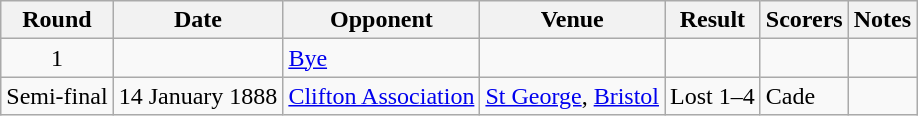<table class="wikitable">
<tr>
<th>Round</th>
<th>Date</th>
<th>Opponent</th>
<th>Venue</th>
<th>Result</th>
<th>Scorers</th>
<th>Notes</th>
</tr>
<tr>
<td style="text-align:center;">1</td>
<td></td>
<td><a href='#'>Bye</a></td>
<td></td>
<td></td>
<td></td>
<td></td>
</tr>
<tr>
<td style="text-align:center;">Semi-final</td>
<td>14 January 1888</td>
<td><a href='#'>Clifton Association</a></td>
<td><a href='#'>St George</a>, <a href='#'>Bristol</a></td>
<td>Lost 1–4</td>
<td>Cade</td>
<td></td>
</tr>
</table>
